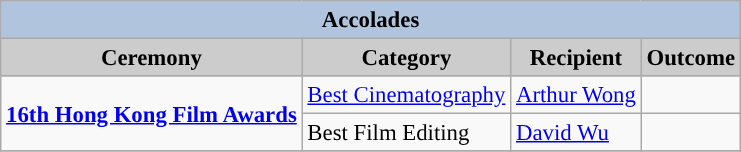<table class="wikitable" style="font-size:95%;" ;>
<tr style="background:#ccc; text-align:center;">
<th colspan="4" style="background: LightSteelBlue;">Accolades</th>
</tr>
<tr style="background:#ccc; text-align:center;">
<th style="background:#ccc">Ceremony</th>
<th style="background:#ccc">Category</th>
<th style="background:#ccc">Recipient</th>
<th style="background:#ccc">Outcome</th>
</tr>
<tr>
<td rowspan=2><strong><a href='#'>16th Hong Kong Film Awards</a></strong></td>
<td><a href='#'>Best Cinematography</a></td>
<td><a href='#'>Arthur Wong</a></td>
<td></td>
</tr>
<tr>
<td>Best Film Editing</td>
<td><a href='#'>David Wu</a></td>
<td></td>
</tr>
<tr>
</tr>
</table>
